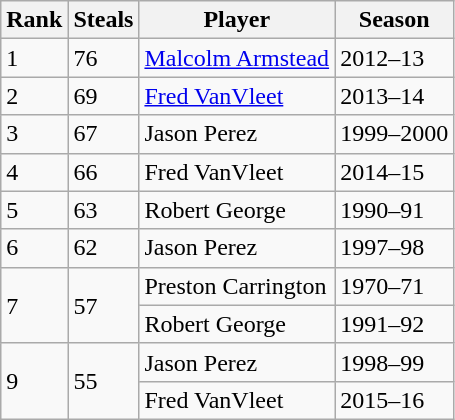<table class="wikitable">
<tr>
<th>Rank</th>
<th>Steals</th>
<th>Player</th>
<th>Season</th>
</tr>
<tr>
<td>1</td>
<td>76</td>
<td><a href='#'>Malcolm Armstead</a></td>
<td>2012–13</td>
</tr>
<tr>
<td>2</td>
<td>69</td>
<td><a href='#'>Fred VanVleet</a></td>
<td>2013–14</td>
</tr>
<tr>
<td>3</td>
<td>67</td>
<td>Jason Perez</td>
<td>1999–2000</td>
</tr>
<tr>
<td>4</td>
<td>66</td>
<td>Fred VanVleet</td>
<td>2014–15</td>
</tr>
<tr>
<td>5</td>
<td>63</td>
<td>Robert George</td>
<td>1990–91</td>
</tr>
<tr>
<td>6</td>
<td>62</td>
<td>Jason Perez</td>
<td>1997–98</td>
</tr>
<tr>
<td rowspan=2>7</td>
<td rowspan=2>57</td>
<td>Preston Carrington</td>
<td>1970–71</td>
</tr>
<tr>
<td>Robert George</td>
<td>1991–92</td>
</tr>
<tr>
<td rowspan=2>9</td>
<td rowspan=2>55</td>
<td>Jason Perez</td>
<td>1998–99</td>
</tr>
<tr>
<td>Fred VanVleet</td>
<td>2015–16</td>
</tr>
</table>
